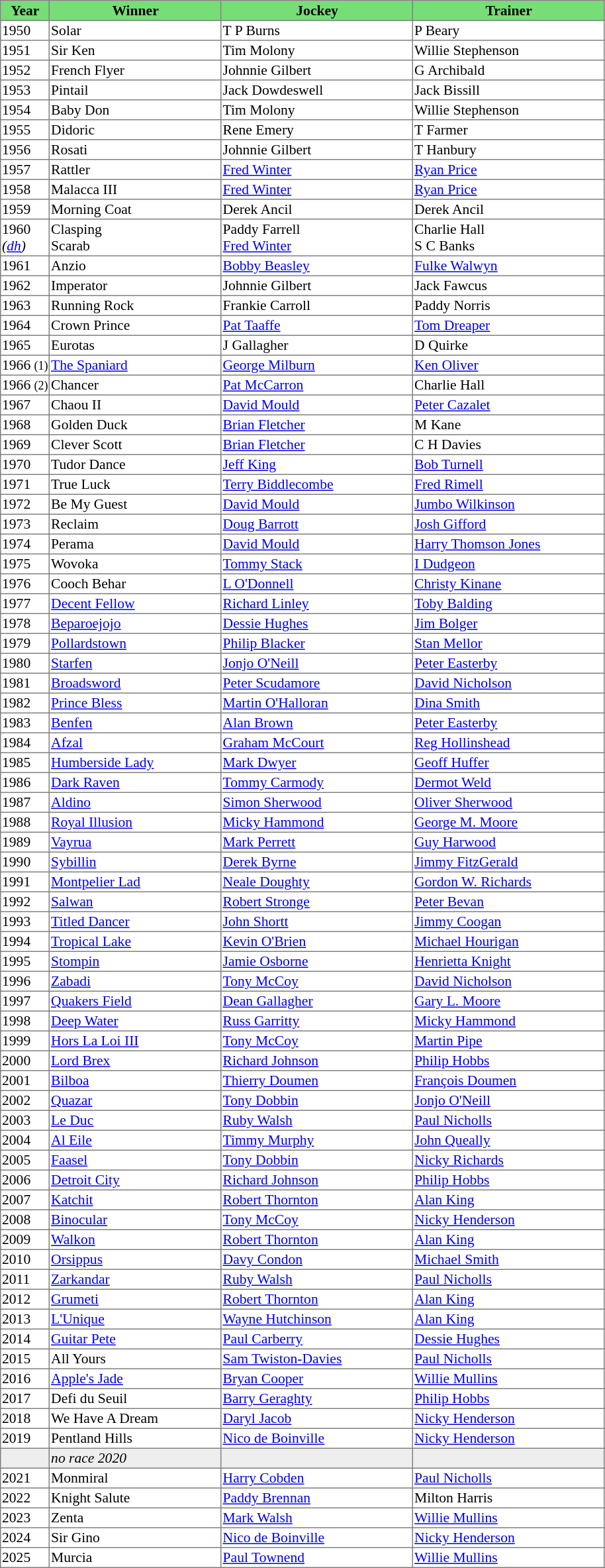<table class = "sortable" | border="1" style="border-collapse: collapse; font-size:90%">
<tr bgcolor="#77dd77" align="center">
<th>Year</th>
<th>Winner</th>
<th>Jockey</th>
<th>Trainer</th>
</tr>
<tr>
<td>1950</td>
<td>Solar</td>
<td>T P Burns</td>
<td>P Beary</td>
</tr>
<tr>
<td>1951</td>
<td>Sir Ken</td>
<td>Tim Molony</td>
<td>Willie Stephenson</td>
</tr>
<tr>
<td>1952</td>
<td>French Flyer</td>
<td>Johnnie Gilbert</td>
<td>G Archibald</td>
</tr>
<tr>
<td>1953</td>
<td>Pintail</td>
<td>Jack Dowdeswell</td>
<td>Jack Bissill</td>
</tr>
<tr>
<td>1954</td>
<td>Baby Don</td>
<td>Tim Molony</td>
<td>Willie Stephenson</td>
</tr>
<tr>
<td>1955</td>
<td>Didoric</td>
<td>Rene Emery</td>
<td>T Farmer</td>
</tr>
<tr>
<td>1956</td>
<td>Rosati</td>
<td>Johnnie Gilbert</td>
<td>T Hanbury</td>
</tr>
<tr>
<td>1957</td>
<td>Rattler</td>
<td><a href='#'>Fred Winter</a></td>
<td><a href='#'>Ryan Price</a></td>
</tr>
<tr>
<td>1958</td>
<td>Malacca III</td>
<td><a href='#'>Fred Winter</a></td>
<td><a href='#'>Ryan Price</a></td>
</tr>
<tr>
<td>1959</td>
<td>Morning Coat</td>
<td>Derek Ancil</td>
<td>Derek Ancil</td>
</tr>
<tr>
<td>1960  <br><em>(<a href='#'>dh</a>)</em></td>
<td>Clasping<br>Scarab</td>
<td>Paddy Farrell<br><a href='#'>Fred Winter</a></td>
<td>Charlie Hall<br>S C Banks</td>
</tr>
<tr>
<td>1961</td>
<td>Anzio</td>
<td><a href='#'>Bobby Beasley</a></td>
<td><a href='#'>Fulke Walwyn</a></td>
</tr>
<tr>
<td>1962</td>
<td>Imperator</td>
<td>Johnnie Gilbert</td>
<td>Jack Fawcus</td>
</tr>
<tr>
<td>1963</td>
<td>Running Rock</td>
<td>Frankie Carroll</td>
<td>Paddy Norris</td>
</tr>
<tr>
<td>1964</td>
<td>Crown Prince</td>
<td><a href='#'>Pat Taaffe</a></td>
<td><a href='#'>Tom Dreaper</a></td>
</tr>
<tr>
<td>1965</td>
<td>Eurotas</td>
<td>J Gallagher</td>
<td>D Quirke</td>
</tr>
<tr>
<td>1966 <small>(1)</small></td>
<td><a href='#'>The Spaniard</a></td>
<td><a href='#'>George Milburn</a></td>
<td><a href='#'>Ken Oliver</a></td>
</tr>
<tr>
<td>1966 <small>(2)</small></td>
<td>Chancer</td>
<td><a href='#'>Pat McCarron</a></td>
<td>Charlie Hall</td>
</tr>
<tr>
<td>1967</td>
<td>Chaou II</td>
<td><a href='#'>David Mould</a></td>
<td><a href='#'>Peter Cazalet</a></td>
</tr>
<tr>
<td>1968</td>
<td>Golden Duck</td>
<td><a href='#'>Brian Fletcher</a></td>
<td>M Kane</td>
</tr>
<tr>
<td>1969</td>
<td>Clever Scott</td>
<td><a href='#'>Brian Fletcher</a></td>
<td>C H Davies</td>
</tr>
<tr>
<td>1970</td>
<td>Tudor Dance</td>
<td><a href='#'>Jeff King</a></td>
<td><a href='#'>Bob Turnell</a></td>
</tr>
<tr>
<td>1971</td>
<td>True Luck</td>
<td><a href='#'>Terry Biddlecombe</a></td>
<td><a href='#'>Fred Rimell</a></td>
</tr>
<tr>
<td>1972</td>
<td>Be My Guest</td>
<td><a href='#'>David Mould</a></td>
<td><a href='#'>Jumbo Wilkinson</a></td>
</tr>
<tr>
<td>1973</td>
<td>Reclaim</td>
<td><a href='#'>Doug Barrott</a></td>
<td><a href='#'>Josh Gifford</a></td>
</tr>
<tr>
<td>1974</td>
<td>Perama</td>
<td><a href='#'>David Mould</a></td>
<td><a href='#'>Harry Thomson Jones</a></td>
</tr>
<tr>
<td>1975</td>
<td>Wovoka</td>
<td><a href='#'>Tommy Stack</a></td>
<td><a href='#'>I Dudgeon</a></td>
</tr>
<tr>
<td>1976</td>
<td>Cooch Behar</td>
<td><a href='#'>L O'Donnell</a></td>
<td><a href='#'>Christy Kinane</a></td>
</tr>
<tr>
<td>1977</td>
<td width=170px><a href='#'>Decent Fellow</a></td>
<td width=190px><a href='#'>Richard Linley</a></td>
<td width=190px><a href='#'>Toby Balding</a></td>
</tr>
<tr>
<td>1978</td>
<td><a href='#'>Beparoejojo</a></td>
<td><a href='#'>Dessie Hughes</a></td>
<td><a href='#'>Jim Bolger</a></td>
</tr>
<tr>
<td>1979</td>
<td><a href='#'>Pollardstown</a></td>
<td><a href='#'>Philip Blacker</a></td>
<td><a href='#'>Stan Mellor</a></td>
</tr>
<tr>
<td>1980</td>
<td><a href='#'>Starfen</a></td>
<td><a href='#'>Jonjo O'Neill</a></td>
<td><a href='#'>Peter Easterby</a></td>
</tr>
<tr>
<td>1981</td>
<td><a href='#'>Broadsword</a></td>
<td><a href='#'>Peter Scudamore</a></td>
<td><a href='#'>David Nicholson</a></td>
</tr>
<tr>
<td>1982</td>
<td><a href='#'>Prince Bless</a></td>
<td><a href='#'>Martin O'Halloran</a></td>
<td><a href='#'>Dina Smith</a></td>
</tr>
<tr>
<td>1983</td>
<td><a href='#'>Benfen</a></td>
<td><a href='#'>Alan Brown</a></td>
<td><a href='#'>Peter Easterby</a></td>
</tr>
<tr>
<td>1984</td>
<td><a href='#'>Afzal</a></td>
<td><a href='#'>Graham McCourt</a></td>
<td><a href='#'>Reg Hollinshead</a></td>
</tr>
<tr>
<td>1985</td>
<td><a href='#'>Humberside Lady</a></td>
<td><a href='#'>Mark Dwyer</a></td>
<td><a href='#'>Geoff Huffer</a></td>
</tr>
<tr>
<td>1986</td>
<td><a href='#'>Dark Raven</a></td>
<td><a href='#'>Tommy Carmody</a></td>
<td><a href='#'>Dermot Weld</a></td>
</tr>
<tr>
<td>1987</td>
<td><a href='#'>Aldino</a></td>
<td><a href='#'>Simon Sherwood</a></td>
<td><a href='#'>Oliver Sherwood</a></td>
</tr>
<tr>
<td>1988</td>
<td><a href='#'>Royal Illusion</a></td>
<td><a href='#'>Micky Hammond</a></td>
<td><a href='#'>George M. Moore</a></td>
</tr>
<tr>
<td>1989</td>
<td><a href='#'>Vayrua</a></td>
<td><a href='#'>Mark Perrett</a></td>
<td><a href='#'>Guy Harwood</a></td>
</tr>
<tr>
<td>1990</td>
<td><a href='#'>Sybillin</a></td>
<td><a href='#'>Derek Byrne</a></td>
<td><a href='#'>Jimmy FitzGerald</a></td>
</tr>
<tr>
<td>1991</td>
<td><a href='#'>Montpelier Lad</a></td>
<td><a href='#'>Neale Doughty</a></td>
<td><a href='#'>Gordon W. Richards</a></td>
</tr>
<tr>
<td>1992</td>
<td><a href='#'>Salwan</a></td>
<td><a href='#'>Robert Stronge</a></td>
<td><a href='#'>Peter Bevan</a></td>
</tr>
<tr>
<td>1993</td>
<td><a href='#'>Titled Dancer</a></td>
<td><a href='#'>John Shortt</a></td>
<td><a href='#'>Jimmy Coogan</a></td>
</tr>
<tr>
<td>1994</td>
<td><a href='#'>Tropical Lake</a></td>
<td><a href='#'>Kevin O'Brien</a></td>
<td><a href='#'>Michael Hourigan</a></td>
</tr>
<tr>
<td>1995</td>
<td><a href='#'>Stompin</a></td>
<td><a href='#'>Jamie Osborne</a></td>
<td><a href='#'>Henrietta Knight</a></td>
</tr>
<tr>
<td>1996</td>
<td><a href='#'>Zabadi</a></td>
<td><a href='#'>Tony McCoy</a></td>
<td><a href='#'>David Nicholson</a></td>
</tr>
<tr>
<td>1997</td>
<td><a href='#'>Quakers Field</a></td>
<td><a href='#'>Dean Gallagher</a></td>
<td><a href='#'>Gary L. Moore</a></td>
</tr>
<tr>
<td>1998</td>
<td><a href='#'>Deep Water</a></td>
<td><a href='#'>Russ Garritty</a></td>
<td><a href='#'>Micky Hammond</a></td>
</tr>
<tr>
<td>1999</td>
<td><a href='#'>Hors La Loi III</a></td>
<td><a href='#'>Tony McCoy</a></td>
<td><a href='#'>Martin Pipe</a></td>
</tr>
<tr>
<td>2000</td>
<td><a href='#'>Lord Brex</a></td>
<td><a href='#'>Richard Johnson</a></td>
<td><a href='#'>Philip Hobbs</a></td>
</tr>
<tr>
<td>2001</td>
<td><a href='#'>Bilboa</a></td>
<td><a href='#'>Thierry Doumen</a></td>
<td><a href='#'>François Doumen</a></td>
</tr>
<tr>
<td>2002</td>
<td><a href='#'>Quazar</a></td>
<td><a href='#'>Tony Dobbin</a></td>
<td><a href='#'>Jonjo O'Neill</a></td>
</tr>
<tr>
<td>2003</td>
<td><a href='#'>Le Duc</a></td>
<td><a href='#'>Ruby Walsh</a></td>
<td><a href='#'>Paul Nicholls</a></td>
</tr>
<tr>
<td>2004</td>
<td><a href='#'>Al Eile</a></td>
<td><a href='#'>Timmy Murphy</a></td>
<td><a href='#'>John Queally</a></td>
</tr>
<tr>
<td>2005</td>
<td><a href='#'>Faasel</a></td>
<td><a href='#'>Tony Dobbin</a></td>
<td><a href='#'>Nicky Richards</a></td>
</tr>
<tr>
<td>2006</td>
<td><a href='#'>Detroit City</a></td>
<td><a href='#'>Richard Johnson</a></td>
<td><a href='#'>Philip Hobbs</a></td>
</tr>
<tr>
<td>2007</td>
<td><a href='#'>Katchit</a></td>
<td><a href='#'>Robert Thornton</a></td>
<td><a href='#'>Alan King</a></td>
</tr>
<tr>
<td>2008</td>
<td><a href='#'>Binocular</a></td>
<td><a href='#'>Tony McCoy</a></td>
<td><a href='#'>Nicky Henderson</a></td>
</tr>
<tr>
<td>2009</td>
<td><a href='#'>Walkon</a></td>
<td><a href='#'>Robert Thornton</a></td>
<td><a href='#'>Alan King</a></td>
</tr>
<tr>
<td>2010</td>
<td><a href='#'>Orsippus</a></td>
<td><a href='#'>Davy Condon</a></td>
<td><a href='#'>Michael Smith</a></td>
</tr>
<tr>
<td>2011</td>
<td><a href='#'>Zarkandar</a></td>
<td><a href='#'>Ruby Walsh</a></td>
<td><a href='#'>Paul Nicholls</a></td>
</tr>
<tr>
<td>2012</td>
<td><a href='#'>Grumeti</a></td>
<td><a href='#'>Robert Thornton</a></td>
<td><a href='#'>Alan King</a></td>
</tr>
<tr>
<td>2013</td>
<td><a href='#'>L'Unique</a></td>
<td><a href='#'>Wayne Hutchinson</a></td>
<td><a href='#'>Alan King</a></td>
</tr>
<tr>
<td>2014</td>
<td><a href='#'>Guitar Pete</a></td>
<td><a href='#'>Paul Carberry</a></td>
<td><a href='#'>Dessie Hughes</a></td>
</tr>
<tr>
<td>2015</td>
<td>All Yours</td>
<td><a href='#'>Sam Twiston-Davies</a></td>
<td><a href='#'>Paul Nicholls</a></td>
</tr>
<tr>
<td>2016</td>
<td><a href='#'>Apple's Jade</a></td>
<td><a href='#'>Bryan Cooper</a></td>
<td><a href='#'>Willie Mullins</a></td>
</tr>
<tr>
<td>2017</td>
<td>Defi du Seuil</td>
<td><a href='#'>Barry Geraghty</a></td>
<td><a href='#'>Philip Hobbs</a></td>
</tr>
<tr>
<td>2018</td>
<td>We Have A Dream</td>
<td><a href='#'>Daryl Jacob</a></td>
<td><a href='#'>Nicky Henderson</a></td>
</tr>
<tr>
<td>2019</td>
<td>Pentland Hills</td>
<td><a href='#'>Nico de Boinville</a></td>
<td><a href='#'>Nicky Henderson</a></td>
</tr>
<tr bgcolor="#eeeeee">
<td data-sort-value="2020"></td>
<td><em>no race 2020</em> </td>
<td></td>
<td></td>
</tr>
<tr>
<td>2021</td>
<td>Monmiral</td>
<td><a href='#'>Harry Cobden</a></td>
<td><a href='#'>Paul Nicholls</a></td>
</tr>
<tr>
<td>2022</td>
<td>Knight Salute</td>
<td><a href='#'>Paddy Brennan</a></td>
<td>Milton Harris</td>
</tr>
<tr>
<td>2023</td>
<td>Zenta</td>
<td><a href='#'>Mark Walsh</a></td>
<td><a href='#'>Willie Mullins</a></td>
</tr>
<tr>
<td>2024</td>
<td>Sir Gino</td>
<td><a href='#'>Nico de Boinville</a></td>
<td><a href='#'>Nicky Henderson</a></td>
</tr>
<tr>
<td>2025</td>
<td>Murcia</td>
<td><a href='#'>Paul Townend</a></td>
<td><a href='#'>Willie Mullins</a></td>
</tr>
</table>
